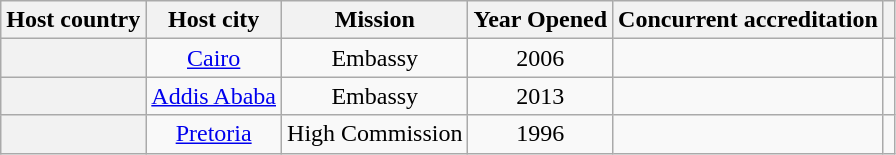<table class="wikitable plainrowheaders" style="text-align:center;">
<tr>
<th scope="col">Host country</th>
<th scope="col">Host city</th>
<th scope="col">Mission</th>
<th scope="col">Year Opened</th>
<th scope="col">Concurrent accreditation</th>
<th scope="col"></th>
</tr>
<tr>
<th scope="row"></th>
<td><a href='#'>Cairo</a></td>
<td>Embassy</td>
<td>2006</td>
<td></td>
<td></td>
</tr>
<tr>
<th scope="row"></th>
<td><a href='#'>Addis Ababa</a></td>
<td>Embassy</td>
<td>2013</td>
<td></td>
<td></td>
</tr>
<tr>
<th scope="row"></th>
<td><a href='#'>Pretoria</a></td>
<td>High Commission</td>
<td>1996</td>
<td></td>
<td></td>
</tr>
</table>
